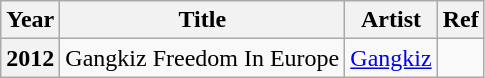<table class="wikitable sortable plainrowheaders">
<tr>
<th>Year</th>
<th>Title</th>
<th>Artist</th>
<th>Ref</th>
</tr>
<tr>
<th scope="row">2012</th>
<td>Gangkiz Freedom In Europe</td>
<td><a href='#'>Gangkiz</a></td>
<td></td>
</tr>
</table>
